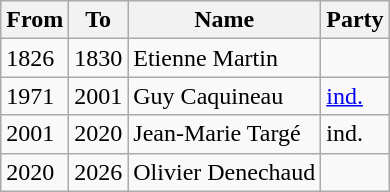<table class="wikitable">
<tr>
<th>From</th>
<th>To</th>
<th>Name</th>
<th>Party</th>
</tr>
<tr>
<td>1826</td>
<td>1830</td>
<td>Etienne Martin</td>
<td></td>
</tr>
<tr>
<td>1971</td>
<td>2001</td>
<td>Guy Caquineau</td>
<td><a href='#'>ind.</a></td>
</tr>
<tr>
<td>2001</td>
<td>2020</td>
<td>Jean-Marie Targé</td>
<td>ind.</td>
</tr>
<tr>
<td>2020</td>
<td>2026</td>
<td>Olivier Denechaud</td>
<td></td>
</tr>
</table>
